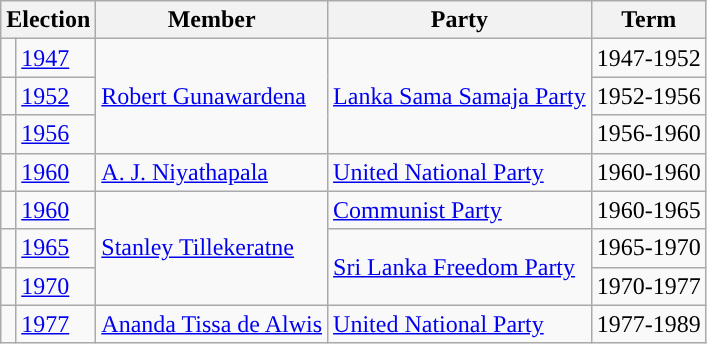<table class="wikitable">
<tr>
<th colspan="2">Election</th>
<th>Member</th>
<th>Party</th>
<th>Term</th>
</tr>
<tr>
<td style="background-color: "></td>
<td><a href='#'>1947</a></td>
<td rowspan ="3"><a href='#'>Robert Gunawardena</a></td>
<td rowspan ="3"><a href='#'>Lanka Sama Samaja Party</a></td>
<td>1947-1952</td>
</tr>
<tr>
<td style="background-color: "></td>
<td><a href='#'>1952</a></td>
<td>1952-1956</td>
</tr>
<tr>
<td style="background-color: "></td>
<td><a href='#'>1956</a></td>
<td>1956-1960</td>
</tr>
<tr>
<td style="background-color: "></td>
<td><a href='#'>1960</a></td>
<td><a href='#'>A. J. Niyathapala</a></td>
<td><a href='#'>United National Party</a></td>
<td>1960-1960</td>
</tr>
<tr>
<td style="background-color: "></td>
<td><a href='#'>1960</a></td>
<td rowspan ="3"><a href='#'>Stanley Tillekeratne</a></td>
<td><a href='#'>Communist Party</a></td>
<td>1960-1965</td>
</tr>
<tr>
<td style="background-color: "></td>
<td><a href='#'>1965</a></td>
<td rowspan ="2"><a href='#'>Sri Lanka Freedom Party</a></td>
<td>1965-1970</td>
</tr>
<tr>
<td style="background-color: "></td>
<td><a href='#'>1970</a></td>
<td>1970-1977</td>
</tr>
<tr>
<td style="background-color: "></td>
<td><a href='#'>1977</a></td>
<td><a href='#'>Ananda Tissa de Alwis</a></td>
<td><a href='#'>United National Party</a></td>
<td>1977-1989</td>
</tr>
</table>
